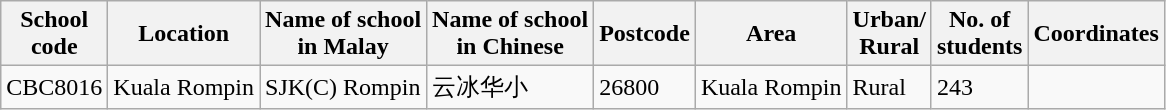<table class="wikitable sortable">
<tr>
<th>School<br>code</th>
<th>Location</th>
<th>Name of school<br>in Malay</th>
<th>Name of school<br>in Chinese</th>
<th>Postcode</th>
<th>Area</th>
<th>Urban/<br>Rural</th>
<th>No. of<br>students</th>
<th>Coordinates</th>
</tr>
<tr>
<td>CBC8016</td>
<td>Kuala Rompin</td>
<td>SJK(C) Rompin</td>
<td>云冰华小</td>
<td>26800</td>
<td>Kuala Rompin</td>
<td>Rural</td>
<td>243</td>
<td></td>
</tr>
</table>
